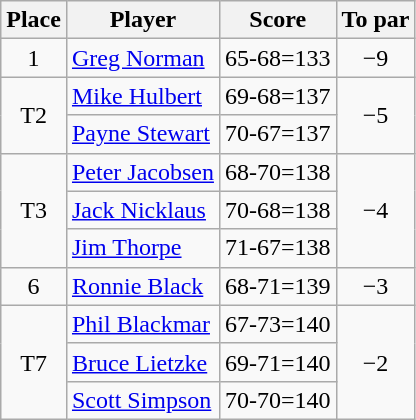<table class="wikitable">
<tr>
<th>Place</th>
<th>Player</th>
<th>Score</th>
<th>To par</th>
</tr>
<tr>
<td align="center">1</td>
<td> <a href='#'>Greg Norman</a></td>
<td>65-68=133</td>
<td align="center">−9</td>
</tr>
<tr>
<td rowspan=2 align="center">T2</td>
<td> <a href='#'>Mike Hulbert</a></td>
<td>69-68=137</td>
<td rowspan=2 align="center">−5</td>
</tr>
<tr>
<td> <a href='#'>Payne Stewart</a></td>
<td>70-67=137</td>
</tr>
<tr>
<td rowspan=3 align="center">T3</td>
<td> <a href='#'>Peter Jacobsen</a></td>
<td>68-70=138</td>
<td rowspan=3 align="center">−4</td>
</tr>
<tr>
<td> <a href='#'>Jack Nicklaus</a></td>
<td>70-68=138</td>
</tr>
<tr>
<td> <a href='#'>Jim Thorpe</a></td>
<td>71-67=138</td>
</tr>
<tr>
<td align="center">6</td>
<td> <a href='#'>Ronnie Black</a></td>
<td>68-71=139</td>
<td align="center">−3</td>
</tr>
<tr>
<td rowspan=3 align="center">T7</td>
<td> <a href='#'>Phil Blackmar</a></td>
<td>67-73=140</td>
<td rowspan=3 align="center">−2</td>
</tr>
<tr>
<td> <a href='#'>Bruce Lietzke</a></td>
<td>69-71=140</td>
</tr>
<tr>
<td> <a href='#'>Scott Simpson</a></td>
<td>70-70=140</td>
</tr>
</table>
